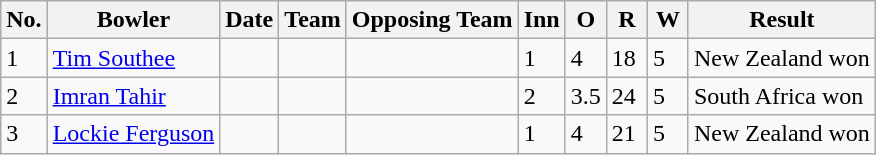<table class="wikitable sortable">
<tr>
<th>No.</th>
<th>Bowler</th>
<th>Date</th>
<th>Team</th>
<th>Opposing Team</th>
<th scope="col" style="width:20px;">Inn</th>
<th scope="col" style="width:20px;">O</th>
<th scope="col" style="width:20px;">R</th>
<th scope="col" style="width:20px;">W</th>
<th>Result</th>
</tr>
<tr>
<td>1</td>
<td><a href='#'>Tim Southee</a></td>
<td></td>
<td></td>
<td></td>
<td>1</td>
<td>4</td>
<td>18</td>
<td>5</td>
<td>New Zealand won</td>
</tr>
<tr>
<td>2</td>
<td><a href='#'>Imran Tahir</a></td>
<td></td>
<td></td>
<td></td>
<td>2</td>
<td>3.5</td>
<td>24</td>
<td>5</td>
<td>South Africa won</td>
</tr>
<tr>
<td>3</td>
<td><a href='#'>Lockie Ferguson</a></td>
<td></td>
<td></td>
<td></td>
<td>1</td>
<td>4</td>
<td>21</td>
<td>5</td>
<td>New Zealand won</td>
</tr>
</table>
